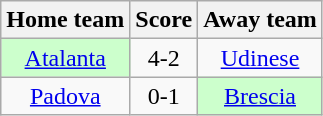<table class="wikitable" style="text-align: center">
<tr>
<th>Home team</th>
<th>Score</th>
<th>Away team</th>
</tr>
<tr>
<td bgcolor="ccffcc"><a href='#'>Atalanta</a></td>
<td>4-2</td>
<td><a href='#'>Udinese</a></td>
</tr>
<tr>
<td><a href='#'>Padova</a></td>
<td>0-1</td>
<td bgcolor="ccffcc"><a href='#'>Brescia</a></td>
</tr>
</table>
